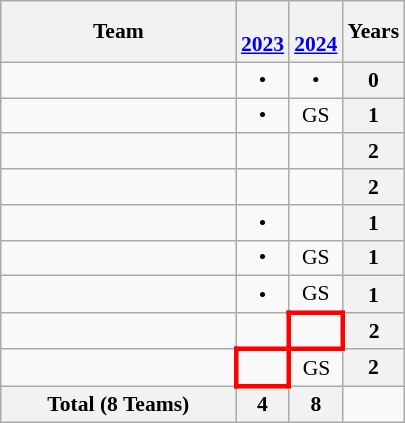<table class="wikitable" style="text-align:center; font-size:90%">
<tr>
<th width=150>Team</th>
<th><br><a href='#'>2023</a></th>
<th><br><a href='#'>2024</a></th>
<th>Years</th>
</tr>
<tr>
<td align=left></td>
<td>•</td>
<td>•</td>
<th>0</th>
</tr>
<tr>
<td align=left></td>
<td>•</td>
<td>GS</td>
<th>1</th>
</tr>
<tr>
<td align=left></td>
<td></td>
<td></td>
<th>2</th>
</tr>
<tr>
<td align=left></td>
<td></td>
<td></td>
<th>2</th>
</tr>
<tr>
<td align=left></td>
<td>•</td>
<td></td>
<th>1</th>
</tr>
<tr>
<td align=left></td>
<td>•</td>
<td>GS</td>
<th>1</th>
</tr>
<tr>
<td align=left></td>
<td>•</td>
<td>GS</td>
<th>1</th>
</tr>
<tr>
<td align=left></td>
<td></td>
<td style="border: 3px solid red"></td>
<th>2</th>
</tr>
<tr>
<td align=left></td>
<td style="border: 3px solid red"></td>
<td>GS</td>
<th>2</th>
</tr>
<tr>
<th>Total (8 Teams)</th>
<th>4</th>
<th>8</th>
</tr>
</table>
